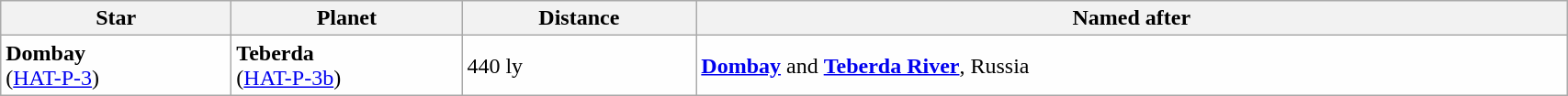<table class="wikitable" style="min-width: 90%;">
<tr>
<th style="width:10em">Star</th>
<th style="width:10em">Planet</th>
<th>Distance</th>
<th>Named after</th>
</tr>
<tr id=001 bgcolor=#fefefe>
<td><strong>Dombay</strong><br>(<a href='#'>HAT-P-3</a>)</td>
<td><strong>Teberda</strong><br>(<a href='#'>HAT-P-3b</a>)</td>
<td>440 ly</td>
<td><strong><a href='#'>Dombay</a></strong> and <strong><a href='#'>Teberda River</a></strong>, Russia</td>
</tr>
</table>
